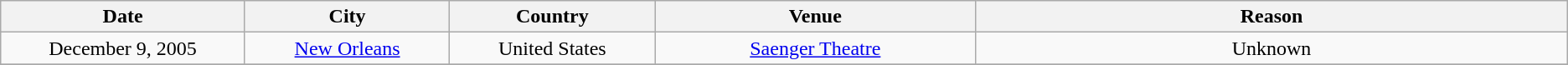<table class="wikitable plainrowheaders" style="text-align:center;">
<tr>
<th scope="col" style="width:12em;">Date</th>
<th scope="col" style="width:10em;">City</th>
<th scope="col" style="width:10em;">Country</th>
<th scope="col" style="width:16em;">Venue</th>
<th scope="col" style="width:30em;">Reason</th>
</tr>
<tr>
<td>December 9, 2005</td>
<td><a href='#'>New Orleans</a></td>
<td>United States</td>
<td><a href='#'>Saenger Theatre</a></td>
<td>Unknown</td>
</tr>
<tr>
</tr>
</table>
